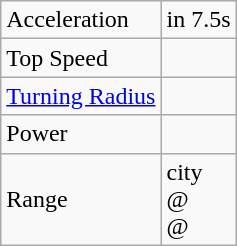<table class="wikitable sortable">
<tr>
<td align="left">Acceleration</td>
<td align="left"><a href='#'></a> in 7.5s</td>
</tr>
<tr>
<td align="left">Top Speed</td>
<td align="left"></td>
</tr>
<tr>
<td align="left"><a href='#'>Turning Radius</a></td>
<td align="left"></td>
</tr>
<tr>
<td align="left">Power</td>
<td align="left"></td>
</tr>
<tr>
<td align="left">Range</td>
<td align="left"> city<br> @ <br> @ </td>
</tr>
</table>
